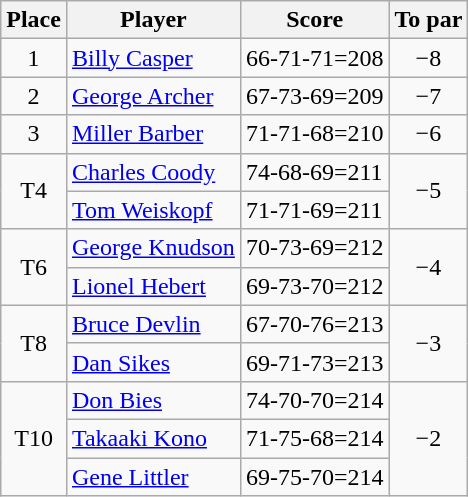<table class="wikitable">
<tr>
<th>Place</th>
<th>Player</th>
<th>Score</th>
<th>To par</th>
</tr>
<tr>
<td align="center">1</td>
<td> <a href='#'>Billy Casper</a></td>
<td>66-71-71=208</td>
<td align="center">−8</td>
</tr>
<tr>
<td align="center">2</td>
<td> <a href='#'>George Archer</a></td>
<td>67-73-69=209</td>
<td align="center">−7</td>
</tr>
<tr>
<td align="center">3</td>
<td> <a href='#'>Miller Barber</a></td>
<td>71-71-68=210</td>
<td align="center">−6</td>
</tr>
<tr>
<td rowspan="2" align="center">T4</td>
<td> <a href='#'>Charles Coody</a></td>
<td>74-68-69=211</td>
<td rowspan="2" align="center">−5</td>
</tr>
<tr>
<td> <a href='#'>Tom Weiskopf</a></td>
<td>71-71-69=211</td>
</tr>
<tr>
<td rowspan="2" align="center">T6</td>
<td> <a href='#'>George Knudson</a></td>
<td>70-73-69=212</td>
<td rowspan="2" align="center">−4</td>
</tr>
<tr>
<td> <a href='#'>Lionel Hebert</a></td>
<td>69-73-70=212</td>
</tr>
<tr>
<td rowspan="2" align="center">T8</td>
<td> <a href='#'>Bruce Devlin</a></td>
<td>67-70-76=213</td>
<td rowspan="2" align="center">−3</td>
</tr>
<tr>
<td> <a href='#'>Dan Sikes</a></td>
<td>69-71-73=213</td>
</tr>
<tr>
<td rowspan="3" align="center">T10</td>
<td> <a href='#'>Don Bies</a></td>
<td>74-70-70=214</td>
<td rowspan="3" align="center">−2</td>
</tr>
<tr>
<td> <a href='#'>Takaaki Kono</a></td>
<td>71-75-68=214</td>
</tr>
<tr>
<td> <a href='#'>Gene Littler</a></td>
<td>69-75-70=214</td>
</tr>
</table>
